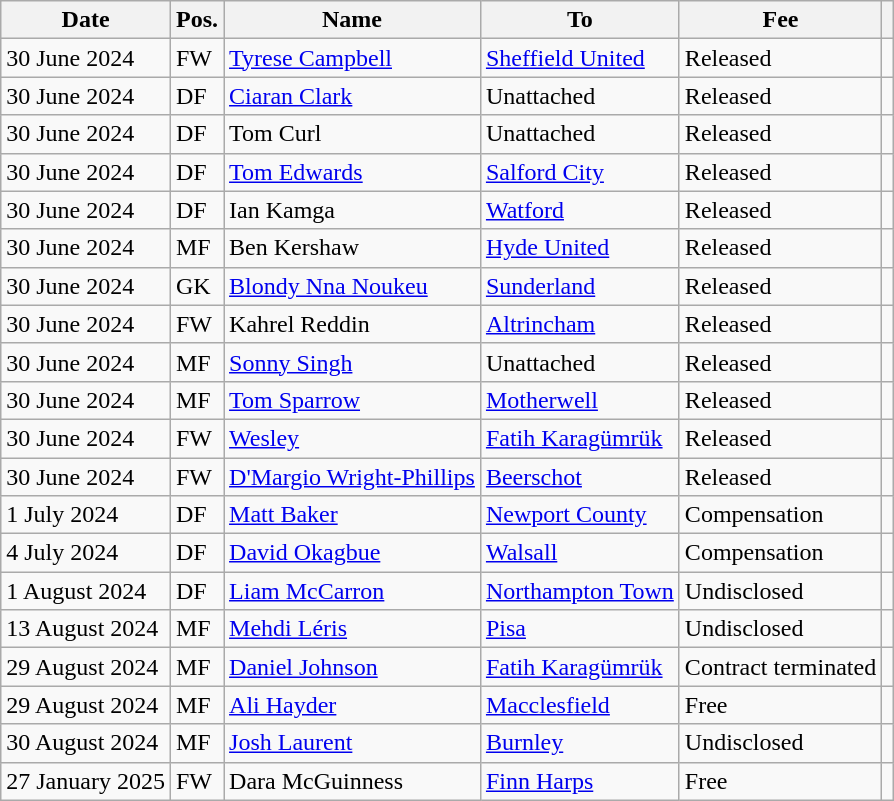<table class="wikitable">
<tr>
<th>Date</th>
<th>Pos.</th>
<th>Name</th>
<th>To</th>
<th>Fee</th>
<th></th>
</tr>
<tr>
<td>30 June 2024</td>
<td>FW</td>
<td> <a href='#'>Tyrese Campbell</a></td>
<td> <a href='#'>Sheffield United</a></td>
<td>Released</td>
<td></td>
</tr>
<tr>
<td>30 June 2024</td>
<td>DF</td>
<td> <a href='#'>Ciaran Clark</a></td>
<td>Unattached</td>
<td>Released</td>
<td></td>
</tr>
<tr>
<td>30 June 2024</td>
<td>DF</td>
<td> Tom Curl</td>
<td>Unattached</td>
<td>Released</td>
<td></td>
</tr>
<tr>
<td>30 June 2024</td>
<td>DF</td>
<td> <a href='#'>Tom Edwards</a></td>
<td> <a href='#'>Salford City</a></td>
<td>Released</td>
<td></td>
</tr>
<tr>
<td>30 June 2024</td>
<td>DF</td>
<td> Ian Kamga</td>
<td> <a href='#'>Watford</a></td>
<td>Released</td>
<td></td>
</tr>
<tr>
<td>30 June 2024</td>
<td>MF</td>
<td> Ben Kershaw</td>
<td> <a href='#'>Hyde United</a></td>
<td>Released</td>
<td></td>
</tr>
<tr>
<td>30 June 2024</td>
<td>GK</td>
<td> <a href='#'>Blondy Nna Noukeu</a></td>
<td> <a href='#'>Sunderland</a></td>
<td>Released</td>
<td></td>
</tr>
<tr>
<td>30 June 2024</td>
<td>FW</td>
<td> Kahrel Reddin</td>
<td> <a href='#'>Altrincham</a></td>
<td>Released</td>
<td></td>
</tr>
<tr>
<td>30 June 2024</td>
<td>MF</td>
<td> <a href='#'>Sonny Singh</a></td>
<td>Unattached</td>
<td>Released</td>
<td></td>
</tr>
<tr>
<td>30 June 2024</td>
<td>MF</td>
<td> <a href='#'>Tom Sparrow</a></td>
<td> <a href='#'>Motherwell</a></td>
<td>Released</td>
<td></td>
</tr>
<tr>
<td>30 June 2024</td>
<td>FW</td>
<td> <a href='#'>Wesley</a></td>
<td> <a href='#'>Fatih Karagümrük</a></td>
<td>Released</td>
<td></td>
</tr>
<tr>
<td>30 June 2024</td>
<td>FW</td>
<td> <a href='#'>D'Margio Wright-Phillips</a></td>
<td> <a href='#'>Beerschot</a></td>
<td>Released</td>
<td></td>
</tr>
<tr>
<td>1 July 2024</td>
<td>DF</td>
<td> <a href='#'>Matt Baker</a></td>
<td> <a href='#'>Newport County</a></td>
<td>Compensation</td>
<td></td>
</tr>
<tr>
<td>4 July 2024</td>
<td>DF</td>
<td> <a href='#'>David Okagbue</a></td>
<td> <a href='#'>Walsall</a></td>
<td>Compensation</td>
<td></td>
</tr>
<tr>
<td>1 August 2024</td>
<td>DF</td>
<td> <a href='#'>Liam McCarron</a></td>
<td> <a href='#'>Northampton Town</a></td>
<td>Undisclosed</td>
<td></td>
</tr>
<tr>
<td>13 August 2024</td>
<td>MF</td>
<td> <a href='#'>Mehdi Léris</a></td>
<td> <a href='#'>Pisa</a></td>
<td>Undisclosed</td>
<td></td>
</tr>
<tr>
<td>29 August 2024</td>
<td>MF</td>
<td> <a href='#'>Daniel Johnson</a></td>
<td> <a href='#'>Fatih Karagümrük</a></td>
<td>Contract terminated</td>
<td></td>
</tr>
<tr>
<td>29 August 2024</td>
<td>MF</td>
<td> <a href='#'>Ali Hayder</a></td>
<td> <a href='#'>Macclesfield</a></td>
<td>Free</td>
<td></td>
</tr>
<tr>
<td>30 August 2024</td>
<td>MF</td>
<td> <a href='#'>Josh Laurent</a></td>
<td> <a href='#'>Burnley</a></td>
<td>Undisclosed</td>
<td></td>
</tr>
<tr>
<td>27 January 2025</td>
<td>FW</td>
<td> Dara McGuinness</td>
<td> <a href='#'>Finn Harps</a></td>
<td>Free</td>
<td></td>
</tr>
</table>
